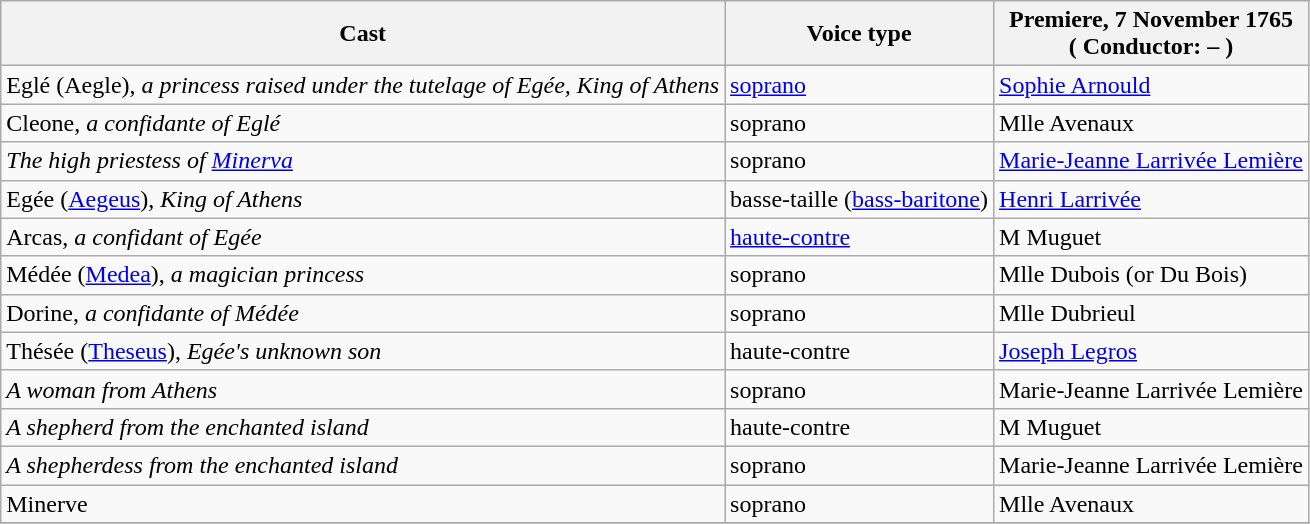<table class="wikitable">
<tr>
<th>Cast</th>
<th>Voice type</th>
<th>Premiere, 7 November 1765 <br> ( Conductor: – )</th>
</tr>
<tr>
<td>Eglé (Aegle), <em>a princess raised under the tutelage of Egée, King of Athens</em></td>
<td><a href='#'>soprano</a></td>
<td><a href='#'>Sophie Arnould</a></td>
</tr>
<tr>
<td>Cleone, <em>a confidante of Eglé</em></td>
<td>soprano</td>
<td>Mlle Avenaux</td>
</tr>
<tr>
<td><em>The high priestess of <a href='#'>Minerva</a></em></td>
<td>soprano</td>
<td><a href='#'>Marie-Jeanne Larrivée Lemière</a></td>
</tr>
<tr>
<td>Egée (<a href='#'>Aegeus</a>), <em>King of Athens</em></td>
<td>basse-taille (<a href='#'>bass-baritone</a>)</td>
<td><a href='#'>Henri Larrivée</a></td>
</tr>
<tr>
<td>Arcas, <em>a confidant of Egée</em></td>
<td><a href='#'>haute-contre</a></td>
<td>M Muguet</td>
</tr>
<tr>
<td>Médée (<a href='#'>Medea</a>), <em>a magician princess</em></td>
<td>soprano</td>
<td>Mlle Dubois (or Du Bois)</td>
</tr>
<tr>
<td>Dorine, <em>a confidante of Médée</em></td>
<td>soprano</td>
<td>Mlle Dubrieul</td>
</tr>
<tr>
<td>Thésée (<a href='#'>Theseus</a>), <em>Egée's unknown son</em></td>
<td>haute-contre</td>
<td><a href='#'>Joseph Legros</a></td>
</tr>
<tr>
<td><em>A woman from Athens</em></td>
<td>soprano</td>
<td>Marie-Jeanne Larrivée Lemière</td>
</tr>
<tr>
<td><em>A shepherd from the enchanted island</em></td>
<td>haute-contre</td>
<td>M Muguet</td>
</tr>
<tr>
<td><em>A shepherdess from the enchanted island</em></td>
<td>soprano</td>
<td>Marie-Jeanne Larrivée Lemière</td>
</tr>
<tr>
<td>Minerve</td>
<td>soprano</td>
<td>Mlle Avenaux</td>
</tr>
<tr>
</tr>
</table>
